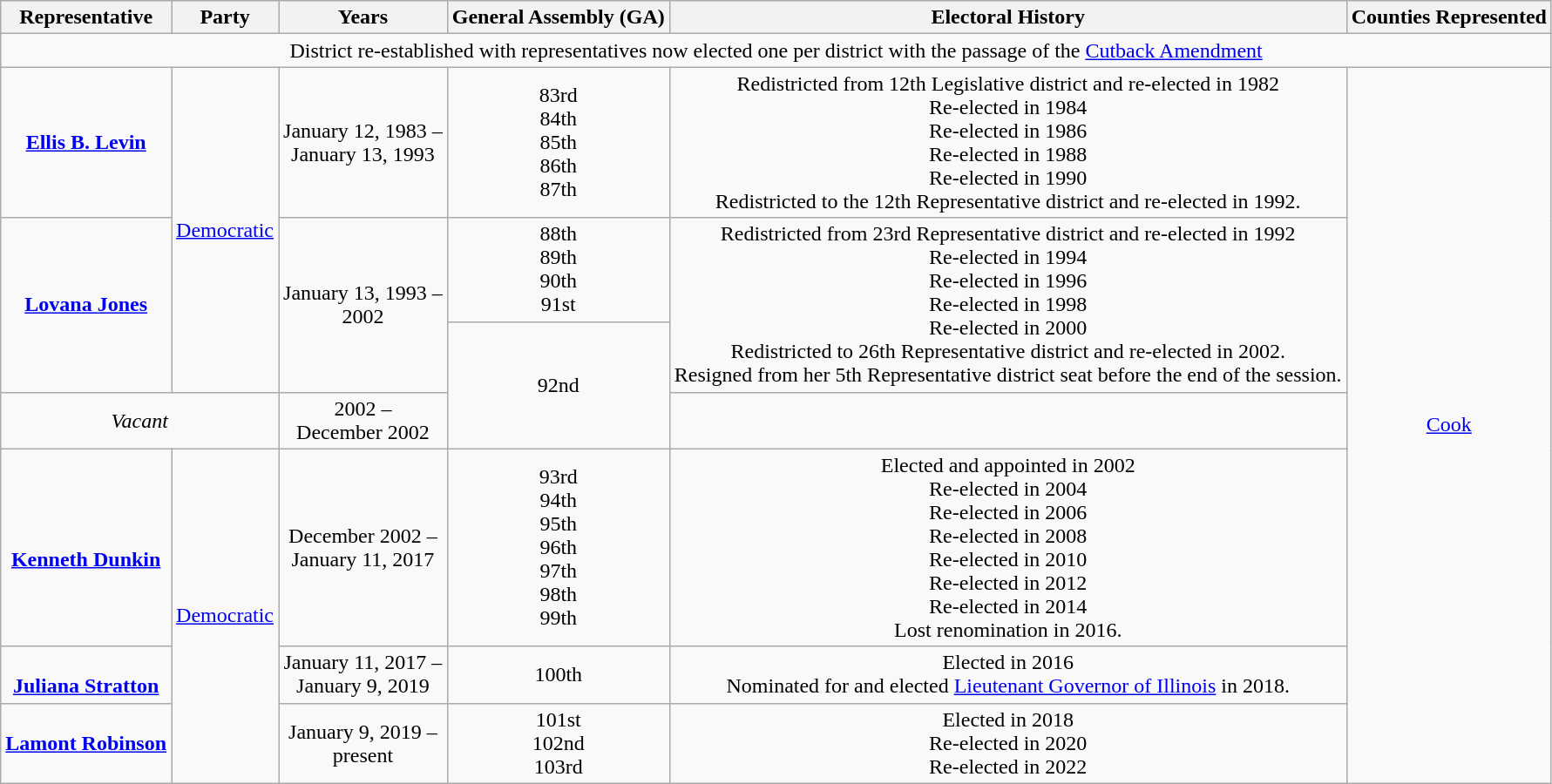<table class="wikitable" style="text-align:center">
<tr>
<th>Representative</th>
<th>Party</th>
<th>Years</th>
<th>General Assembly (GA)</th>
<th>Electoral History</th>
<th>Counties Represented</th>
</tr>
<tr>
<td colspan=6>District re-established with representatives now elected one per district with the passage of the <a href='#'>Cutback Amendment</a></td>
</tr>
<tr>
<td><strong><a href='#'>Ellis B. Levin</a></strong></td>
<td rowspan=3 ><a href='#'>Democratic</a></td>
<td>January 12, 1983 –<br>January 13, 1993</td>
<td>83rd<br>84th<br>85th<br>86th<br>87th</td>
<td>Redistricted from 12th Legislative district and re-elected in 1982<br>Re-elected in 1984<br>Re-elected in 1986<br>Re-elected in 1988<br>Re-elected in 1990<br>Redistricted to the 12th Representative district and re-elected in 1992.</td>
<td rowspan=8><a href='#'>Cook</a></td>
</tr>
<tr>
<td rowspan=2><strong><a href='#'>Lovana Jones</a></strong></td>
<td rowspan=2>January 13, 1993 –<br>2002</td>
<td>88th<br>89th<br>90th<br>91st</td>
<td rowspan=2>Redistricted from 23rd Representative district and re-elected in 1992<br>Re-elected in 1994<br>Re-elected in 1996<br>Re-elected in 1998<br>Re-elected in 2000<br>Redistricted to 26th Representative district and re-elected in 2002.<br>Resigned from her 5th Representative district seat before the end of the session.</td>
</tr>
<tr>
<td rowspan=3>92nd</td>
</tr>
<tr>
<td colspan=2><em>Vacant</em></td>
<td>2002 –<br>December 2002</td>
</tr>
<tr>
<td align=center rowspan=2><br><strong><a href='#'>Kenneth Dunkin</a></strong></td>
<td rowspan=4 ><a href='#'>Democratic</a></td>
<td rowspan=2>December 2002 –<br>January 11, 2017</td>
<td rowspan=2>Elected and appointed in 2002<br>Re-elected in 2004<br>Re-elected in 2006<br>Re-elected in 2008<br>Re-elected in 2010<br>Re-elected in 2012<br>Re-elected in 2014<br>Lost renomination in 2016.</td>
</tr>
<tr>
<td>93rd<br>94th<br>95th<br>96th<br>97th<br>98th<br>99th</td>
</tr>
<tr>
<td align=center><br><strong><a href='#'>Juliana Stratton</a></strong></td>
<td>January 11, 2017 –<br>January 9, 2019</td>
<td>100th</td>
<td>Elected in 2016<br>Nominated for and elected <a href='#'>Lieutenant Governor of Illinois</a> in 2018.</td>
</tr>
<tr>
<td><strong><a href='#'>Lamont Robinson</a></strong></td>
<td>January 9, 2019 –<br>present</td>
<td>101st<br>102nd<br>103rd</td>
<td>Elected in 2018<br>Re-elected in 2020<br>Re-elected in 2022</td>
</tr>
</table>
